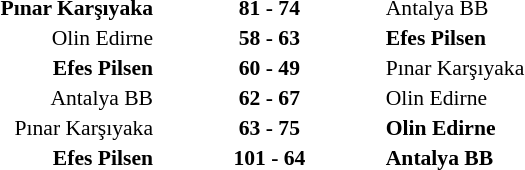<table width=100% cellspacing=1>
<tr>
<th width=20%></th>
<th width=12%></th>
<th></th>
</tr>
<tr>
<td></td>
</tr>
<tr style=font-size:90%>
<td align=right><strong>Pınar Karşıyaka</strong></td>
<td align=center><strong>81 - 74</strong></td>
<td>Antalya BB</td>
</tr>
<tr style=font-size:90%>
<td align=right>Olin Edirne</td>
<td align=center><strong>58 - 63</strong></td>
<td><strong>Efes Pilsen</strong></td>
</tr>
<tr style=font-size:90%>
<td align=right><strong>Efes Pilsen</strong></td>
<td align=center><strong>60 - 49</strong></td>
<td>Pınar Karşıyaka</td>
</tr>
<tr style=font-size:90%>
<td align=right>Antalya BB</td>
<td align=center><strong>62 - 67</strong></td>
<td>Olin Edirne</td>
</tr>
<tr style=font-size:90%>
<td align=right>Pınar Karşıyaka</td>
<td align=center><strong>63 - 75</strong></td>
<td><strong>Olin Edirne</strong></td>
</tr>
<tr style=font-size:90%>
<td align=right><strong>Efes Pilsen</strong></td>
<td align=center><strong>101 - 64</strong></td>
<td><strong>Antalya BB</strong></td>
</tr>
</table>
